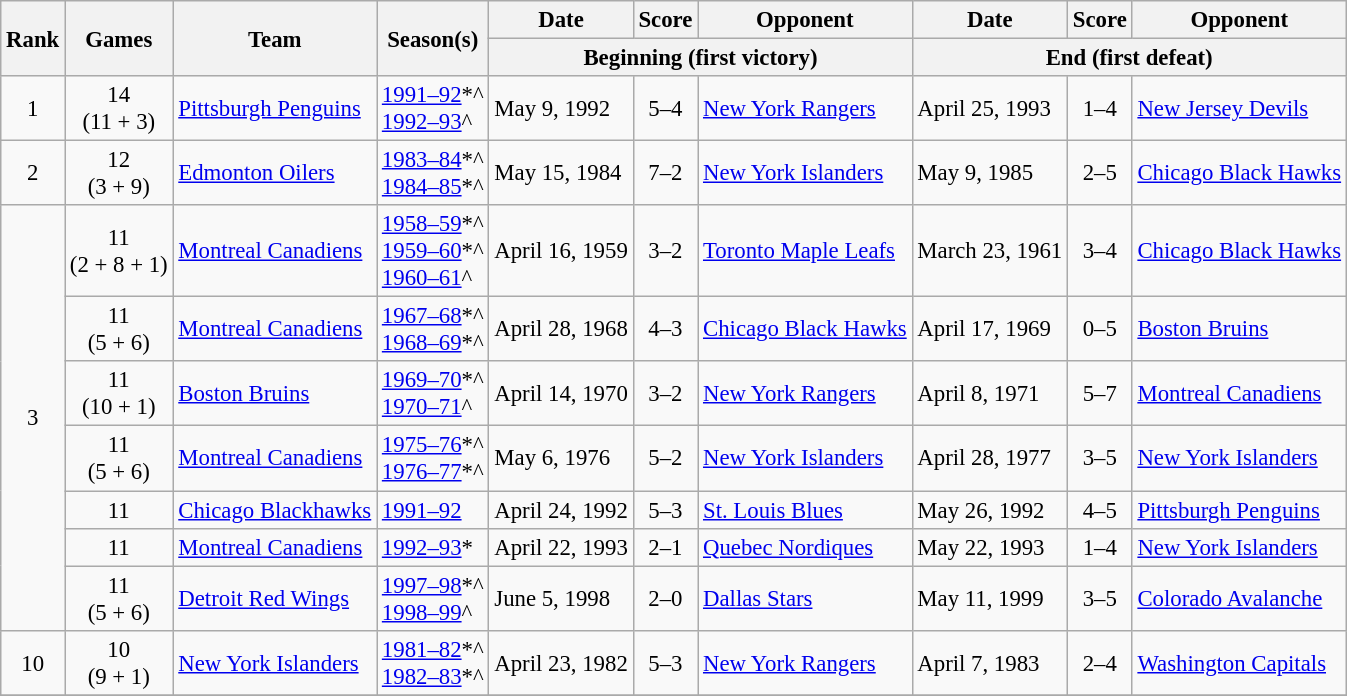<table class="wikitable sortable" style="font-size:95%">
<tr>
<th rowspan="2">Rank</th>
<th rowspan="2">Games</th>
<th rowspan="2">Team</th>
<th rowspan="2">Season(s)</th>
<th>Date</th>
<th class="unsortable">Score</th>
<th>Opponent</th>
<th>Date</th>
<th class="unsortable">Score</th>
<th>Opponent</th>
</tr>
<tr class="unsortable">
<th colspan="3">Beginning (first victory)</th>
<th colspan="3">End (first defeat)</th>
</tr>
<tr>
<td align="center">1</td>
<td align="center">14<br>(11 + 3)</td>
<td><a href='#'>Pittsburgh Penguins</a></td>
<td><a href='#'>1991–92</a>*^<br><a href='#'>1992–93</a>^</td>
<td>May 9, 1992</td>
<td align="center">5–4 </td>
<td><a href='#'>New York Rangers</a></td>
<td>April 25, 1993</td>
<td align="center">1–4</td>
<td><a href='#'>New Jersey Devils</a></td>
</tr>
<tr>
<td align="center">2</td>
<td align="center">12<br>(3 + 9)</td>
<td><a href='#'>Edmonton Oilers</a></td>
<td><a href='#'>1983–84</a>*^<br><a href='#'>1984–85</a>*^</td>
<td>May 15, 1984</td>
<td align="center">7–2</td>
<td><a href='#'>New York Islanders</a></td>
<td>May 9, 1985</td>
<td align="center">2–5</td>
<td><a href='#'>Chicago Black Hawks</a></td>
</tr>
<tr>
<td rowspan="7" align="center">3 </td>
<td align="center">11<br>(2 + 8 + 1)</td>
<td><a href='#'>Montreal Canadiens</a></td>
<td><a href='#'>1958–59</a>*^<br> <a href='#'>1959–60</a>*^<br> <a href='#'>1960–61</a>^</td>
<td>April 16, 1959</td>
<td align="center">3–2</td>
<td><a href='#'>Toronto Maple Leafs</a></td>
<td>March 23, 1961</td>
<td align="center">3–4</td>
<td><a href='#'>Chicago Black Hawks</a></td>
</tr>
<tr>
<td align="center">11<br>(5 + 6)</td>
<td><a href='#'>Montreal Canadiens</a></td>
<td><a href='#'>1967–68</a>*^<br> <a href='#'>1968–69</a>*^</td>
<td>April 28, 1968</td>
<td align="center">4–3 </td>
<td><a href='#'>Chicago Black Hawks</a></td>
<td>April 17, 1969</td>
<td align="center">0–5</td>
<td><a href='#'>Boston Bruins</a></td>
</tr>
<tr>
<td align="center">11<br>(10 + 1)</td>
<td><a href='#'>Boston Bruins</a></td>
<td><a href='#'>1969–70</a>*^<br><a href='#'>1970–71</a>^</td>
<td>April 14, 1970</td>
<td align="center">3–2</td>
<td><a href='#'>New York Rangers</a></td>
<td>April 8, 1971</td>
<td align="center">5–7</td>
<td><a href='#'>Montreal Canadiens</a></td>
</tr>
<tr>
<td align="center">11<br>(5 + 6)</td>
<td><a href='#'>Montreal Canadiens</a></td>
<td><a href='#'>1975–76</a>*^<br> <a href='#'>1976–77</a>*^</td>
<td>May 6, 1976</td>
<td align="center">5–2</td>
<td><a href='#'>New York Islanders</a></td>
<td>April 28, 1977</td>
<td align="center">3–5</td>
<td><a href='#'>New York Islanders</a></td>
</tr>
<tr>
<td align="center">11</td>
<td><a href='#'>Chicago Blackhawks</a></td>
<td><a href='#'>1991–92</a></td>
<td>April 24, 1992</td>
<td align="center">5–3</td>
<td><a href='#'>St. Louis Blues</a></td>
<td>May 26, 1992</td>
<td align="center">4–5</td>
<td><a href='#'>Pittsburgh Penguins</a></td>
</tr>
<tr>
<td align="center">11</td>
<td><a href='#'>Montreal Canadiens</a></td>
<td><a href='#'>1992–93</a>*</td>
<td>April 22, 1993</td>
<td align="center">2–1 </td>
<td><a href='#'>Quebec Nordiques</a></td>
<td>May 22, 1993</td>
<td align="center">1–4</td>
<td><a href='#'>New York Islanders</a></td>
</tr>
<tr>
<td align="center">11<br>(5 + 6)</td>
<td><a href='#'>Detroit Red Wings</a></td>
<td><a href='#'>1997–98</a>*^<br><a href='#'>1998–99</a>^</td>
<td>June 5, 1998</td>
<td align="center">2–0</td>
<td><a href='#'>Dallas Stars</a></td>
<td>May 11, 1999</td>
<td align="center">3–5</td>
<td><a href='#'>Colorado Avalanche</a></td>
</tr>
<tr>
<td align="center">10</td>
<td align="center">10<br>(9 + 1)</td>
<td><a href='#'>New York Islanders</a></td>
<td><a href='#'>1981–82</a>*^<br><a href='#'>1982–83</a>*^</td>
<td>April 23, 1982</td>
<td align="center">5–3</td>
<td><a href='#'>New York Rangers</a></td>
<td>April 7, 1983</td>
<td align="center">2–4</td>
<td><a href='#'>Washington Capitals</a></td>
</tr>
<tr>
</tr>
</table>
